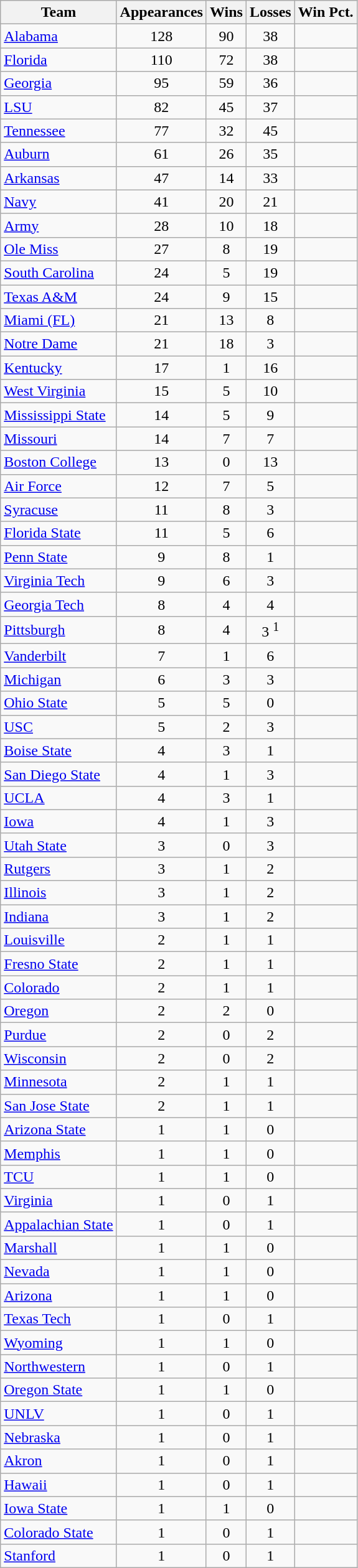<table class="wikitable sortable" style="text-align: center;">
<tr>
<th>Team</th>
<th>Appearances</th>
<th>Wins</th>
<th>Losses</th>
<th>Win Pct.</th>
</tr>
<tr align=center>
<td align=left><a href='#'>Alabama</a></td>
<td>128</td>
<td>90</td>
<td>38</td>
<td></td>
</tr>
<tr align=center>
<td align=left><a href='#'>Florida</a></td>
<td>110</td>
<td>72</td>
<td>38</td>
<td></td>
</tr>
<tr align=center>
<td align=left><a href='#'>Georgia</a></td>
<td>95</td>
<td>59</td>
<td>36</td>
<td></td>
</tr>
<tr align=center>
<td align=left><a href='#'>LSU</a></td>
<td>82</td>
<td>45</td>
<td>37</td>
<td></td>
</tr>
<tr align=center>
<td align=left><a href='#'>Tennessee</a></td>
<td>77</td>
<td>32</td>
<td>45</td>
<td></td>
</tr>
<tr align=center>
<td align=left><a href='#'>Auburn</a></td>
<td>61</td>
<td>26</td>
<td>35</td>
<td></td>
</tr>
<tr align=center>
<td align=left><a href='#'>Arkansas</a></td>
<td>47</td>
<td>14</td>
<td>33</td>
<td></td>
</tr>
<tr align=center>
<td align=left><a href='#'>Navy</a></td>
<td>41</td>
<td>20</td>
<td>21</td>
<td></td>
</tr>
<tr align=center>
<td align=left><a href='#'>Army</a></td>
<td>28</td>
<td>10</td>
<td>18</td>
<td></td>
</tr>
<tr align=center>
<td align=left><a href='#'>Ole Miss</a></td>
<td>27</td>
<td>8</td>
<td>19</td>
<td></td>
</tr>
<tr align=center>
<td align=left><a href='#'>South Carolina</a></td>
<td>24</td>
<td>5</td>
<td>19</td>
<td></td>
</tr>
<tr align=center>
<td align=left><a href='#'>Texas A&M</a></td>
<td>24</td>
<td>9</td>
<td>15</td>
<td></td>
</tr>
<tr align=center>
<td align=left><a href='#'>Miami (FL)</a></td>
<td>21</td>
<td>13</td>
<td>8</td>
<td></td>
</tr>
<tr align=center>
<td align=left><a href='#'>Notre Dame</a></td>
<td>21</td>
<td>18</td>
<td>3</td>
<td></td>
</tr>
<tr align=center>
<td align=left><a href='#'>Kentucky</a></td>
<td>17</td>
<td>1</td>
<td>16</td>
<td></td>
</tr>
<tr align=center>
<td align=left><a href='#'>West Virginia</a></td>
<td>15</td>
<td>5</td>
<td>10</td>
<td></td>
</tr>
<tr align=center>
<td align=left><a href='#'>Mississippi State</a></td>
<td>14</td>
<td>5</td>
<td>9</td>
<td></td>
</tr>
<tr align=center>
<td align=left><a href='#'>Missouri</a></td>
<td>14</td>
<td>7</td>
<td>7</td>
<td></td>
</tr>
<tr align=center>
<td align=left><a href='#'>Boston College</a></td>
<td>13</td>
<td>0</td>
<td>13</td>
<td></td>
</tr>
<tr align=center>
<td align=left><a href='#'>Air Force</a></td>
<td>12</td>
<td>7</td>
<td>5</td>
<td></td>
</tr>
<tr align=center>
<td align=left><a href='#'>Syracuse</a></td>
<td>11</td>
<td>8</td>
<td>3</td>
<td></td>
</tr>
<tr align=center>
<td align=left><a href='#'>Florida State</a></td>
<td>11</td>
<td>5</td>
<td>6</td>
<td></td>
</tr>
<tr align=center>
<td align=left><a href='#'>Penn State</a></td>
<td>9</td>
<td>8</td>
<td>1</td>
<td></td>
</tr>
<tr align=center>
<td align=left><a href='#'>Virginia Tech</a></td>
<td>9</td>
<td>6</td>
<td>3</td>
<td></td>
</tr>
<tr align=center>
<td align=left><a href='#'>Georgia Tech</a></td>
<td>8</td>
<td>4</td>
<td>4</td>
<td></td>
</tr>
<tr align=center>
<td align=left><a href='#'>Pittsburgh</a></td>
<td>8</td>
<td>4</td>
<td>3 <sup>1</sup></td>
<td></td>
</tr>
<tr align=center>
<td align=left><a href='#'>Vanderbilt</a></td>
<td>7</td>
<td>1</td>
<td>6</td>
<td></td>
</tr>
<tr align=center>
<td align=left><a href='#'>Michigan</a></td>
<td>6</td>
<td>3</td>
<td>3</td>
<td></td>
</tr>
<tr align=center>
<td align=left><a href='#'>Ohio State</a></td>
<td>5</td>
<td>5</td>
<td>0</td>
<td></td>
</tr>
<tr align=center>
<td align=left><a href='#'>USC</a></td>
<td>5</td>
<td>2</td>
<td>3</td>
<td></td>
</tr>
<tr align=center>
<td align=left><a href='#'>Boise State</a></td>
<td>4</td>
<td>3</td>
<td>1</td>
<td></td>
</tr>
<tr align=center>
<td align=left><a href='#'>San Diego State</a></td>
<td>4</td>
<td>1</td>
<td>3</td>
<td></td>
</tr>
<tr align=center>
<td align=left><a href='#'>UCLA</a></td>
<td>4</td>
<td>3</td>
<td>1</td>
<td></td>
</tr>
<tr align=center>
<td align=left><a href='#'>Iowa</a></td>
<td>4</td>
<td>1</td>
<td>3</td>
<td></td>
</tr>
<tr align=center>
<td align=left><a href='#'>Utah State</a></td>
<td>3</td>
<td>0</td>
<td>3</td>
<td></td>
</tr>
<tr align=center>
<td align=left><a href='#'>Rutgers</a></td>
<td>3</td>
<td>1</td>
<td>2</td>
<td></td>
</tr>
<tr align=center>
<td align=left><a href='#'>Illinois</a></td>
<td>3</td>
<td>1</td>
<td>2</td>
<td></td>
</tr>
<tr align=center>
<td align=left><a href='#'>Indiana</a></td>
<td>3</td>
<td>1</td>
<td>2</td>
<td></td>
</tr>
<tr align=center>
<td align=left><a href='#'>Louisville</a></td>
<td>2</td>
<td>1</td>
<td>1</td>
<td></td>
</tr>
<tr align=center>
<td align=left><a href='#'>Fresno State</a></td>
<td>2</td>
<td>1</td>
<td>1</td>
<td></td>
</tr>
<tr align=center>
<td align=left><a href='#'>Colorado</a></td>
<td>2</td>
<td>1</td>
<td>1</td>
<td></td>
</tr>
<tr align=center>
<td align=left><a href='#'>Oregon</a></td>
<td>2</td>
<td>2</td>
<td>0</td>
<td></td>
</tr>
<tr align=center>
<td align=left><a href='#'>Purdue</a></td>
<td>2</td>
<td>0</td>
<td>2</td>
<td></td>
</tr>
<tr align=center>
<td align=left><a href='#'>Wisconsin</a></td>
<td>2</td>
<td>0</td>
<td>2</td>
<td></td>
</tr>
<tr align=center>
<td align=left><a href='#'>Minnesota</a></td>
<td>2</td>
<td>1</td>
<td>1</td>
<td></td>
</tr>
<tr align=center>
<td align=left><a href='#'>San Jose State</a></td>
<td>2</td>
<td>1</td>
<td>1</td>
<td></td>
</tr>
<tr align=center>
<td align=left><a href='#'>Arizona State</a></td>
<td>1</td>
<td>1</td>
<td>0</td>
<td></td>
</tr>
<tr align=center>
<td align=left><a href='#'>Memphis</a></td>
<td>1</td>
<td>1</td>
<td>0</td>
<td></td>
</tr>
<tr align=center>
<td align=left><a href='#'>TCU</a></td>
<td>1</td>
<td>1</td>
<td>0</td>
<td></td>
</tr>
<tr align=center>
<td align=left><a href='#'>Virginia</a></td>
<td>1</td>
<td>0</td>
<td>1</td>
<td></td>
</tr>
<tr align=center>
<td align=left><a href='#'>Appalachian State</a></td>
<td>1</td>
<td>0</td>
<td>1</td>
<td></td>
</tr>
<tr align=center>
<td align=left><a href='#'>Marshall</a></td>
<td>1</td>
<td>1</td>
<td>0</td>
<td></td>
</tr>
<tr align=center>
<td align=left><a href='#'>Nevada</a></td>
<td>1</td>
<td>1</td>
<td>0</td>
<td></td>
</tr>
<tr align=center>
<td align=left><a href='#'>Arizona</a></td>
<td>1</td>
<td>1</td>
<td>0</td>
<td></td>
</tr>
<tr align=center>
<td align=left><a href='#'>Texas Tech</a></td>
<td>1</td>
<td>0</td>
<td>1</td>
<td></td>
</tr>
<tr align=center>
<td align=left><a href='#'>Wyoming</a></td>
<td>1</td>
<td>1</td>
<td>0</td>
<td></td>
</tr>
<tr align=center>
<td align=left><a href='#'>Northwestern</a></td>
<td>1</td>
<td>0</td>
<td>1</td>
<td></td>
</tr>
<tr align=center>
<td align=left><a href='#'>Oregon State</a></td>
<td>1</td>
<td>1</td>
<td>0</td>
<td></td>
</tr>
<tr align=center>
<td align=left><a href='#'>UNLV</a></td>
<td>1</td>
<td>0</td>
<td>1</td>
<td></td>
</tr>
<tr align=center>
<td align=left><a href='#'>Nebraska</a></td>
<td>1</td>
<td>0</td>
<td>1</td>
<td></td>
</tr>
<tr align=center>
<td align=left><a href='#'>Akron</a></td>
<td>1</td>
<td>0</td>
<td>1</td>
<td></td>
</tr>
<tr align=center>
<td align=left><a href='#'>Hawaii</a></td>
<td>1</td>
<td>0</td>
<td>1</td>
<td></td>
</tr>
<tr align=center>
<td align=left><a href='#'>Iowa State</a></td>
<td>1</td>
<td>1</td>
<td>0</td>
<td></td>
</tr>
<tr align=center>
<td align=left><a href='#'>Colorado State</a></td>
<td>1</td>
<td>0</td>
<td>1</td>
<td></td>
</tr>
<tr align=center>
<td align=left><a href='#'>Stanford</a></td>
<td>1</td>
<td>0</td>
<td>1</td>
<td></td>
</tr>
</table>
